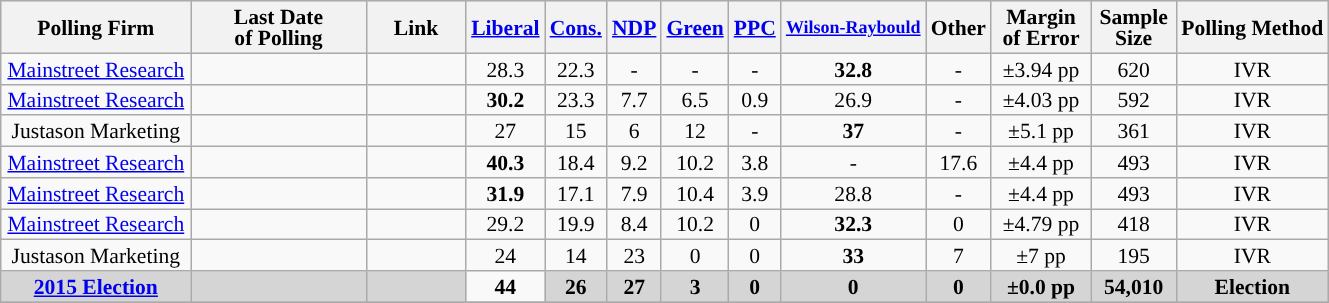<table class="wikitable sortable" style="text-align:center;font-size:90%;line-height:14px;">
<tr style="background:#e9e9e9;">
<th style="width:120px">Polling Firm</th>
<th style="width:110px">Last Date<br>of Polling</th>
<th style="width:60px" class="unsortable">Link</th>
<th style="background-color:"><strong><a href='#'>Liberal</a></strong></th>
<th style="background-color:"><strong><a href='#'>Cons.</a></strong></th>
<th style="background-color:"><strong><a href='#'>NDP</a></strong></th>
<th style="background-color:"><strong><a href='#'>Green</a></strong></th>
<th style="background-color:"><strong><a href='#'>PPC</a></strong></th>
<th style="background-color:"><strong><small><a href='#'>Wilson-Raybould</a></small></strong></th>
<th style="background-color:"><strong>Other</strong></th>
<th style="width:60px;" class=unsortable>Margin<br>of Error</th>
<th style="width:50px;" class=unsortable>Sample<br>Size</th>
<th class=unsortable>Polling Method</th>
</tr>
<tr>
<td><a href='#'>Mainstreet Research</a></td>
<td></td>
<td></td>
<td>28.3</td>
<td>22.3</td>
<td>-</td>
<td>-</td>
<td>-</td>
<td><strong>32.8</strong></td>
<td>-</td>
<td>±3.94 pp</td>
<td>620</td>
<td>IVR</td>
</tr>
<tr>
<td><a href='#'>Mainstreet Research</a></td>
<td></td>
<td></td>
<td><strong>30.2</strong></td>
<td>23.3</td>
<td>7.7</td>
<td>6.5</td>
<td>0.9</td>
<td>26.9</td>
<td>-</td>
<td>±4.03 pp</td>
<td>592</td>
<td>IVR</td>
</tr>
<tr>
<td>Justason Marketing</td>
<td></td>
<td></td>
<td>27</td>
<td>15</td>
<td>6</td>
<td>12</td>
<td>-</td>
<td><strong>37</strong></td>
<td>-</td>
<td>±5.1 pp</td>
<td>361</td>
<td>IVR</td>
</tr>
<tr>
<td><a href='#'>Mainstreet Research</a></td>
<td></td>
<td></td>
<td><strong>40.3</strong></td>
<td>18.4</td>
<td>9.2</td>
<td>10.2</td>
<td>3.8</td>
<td>-</td>
<td>17.6</td>
<td>±4.4 pp</td>
<td>493</td>
<td>IVR</td>
</tr>
<tr>
<td><a href='#'>Mainstreet Research</a></td>
<td></td>
<td></td>
<td><strong>31.9</strong></td>
<td>17.1</td>
<td>7.9</td>
<td>10.4</td>
<td>3.9</td>
<td>28.8</td>
<td>-</td>
<td>±4.4 pp</td>
<td>493</td>
<td>IVR</td>
</tr>
<tr>
<td><a href='#'>Mainstreet Research</a></td>
<td></td>
<td></td>
<td>29.2</td>
<td>19.9</td>
<td>8.4</td>
<td>10.2</td>
<td>0</td>
<td><strong>32.3</strong></td>
<td>0</td>
<td>±4.79 pp</td>
<td>418</td>
<td>IVR</td>
</tr>
<tr>
<td>Justason Marketing</td>
<td></td>
<td></td>
<td>24</td>
<td>14</td>
<td>23</td>
<td>0</td>
<td>0</td>
<td><strong>33</strong></td>
<td>7</td>
<td>±7 pp</td>
<td>195</td>
<td>IVR</td>
</tr>
<tr>
<td style="background:#D5D5D5"><strong><a href='#'>2015 Election</a></strong></td>
<td style="background:#D5D5D5"><strong></strong></td>
<td style="background:#D5D5D5"></td>
<td><strong>44</strong></td>
<td style="background:#D5D5D5"><strong>26</strong></td>
<td style="background:#D5D5D5"><strong>27</strong></td>
<td style="background:#D5D5D5"><strong>3</strong></td>
<td style="background:#D5D5D5"><strong>0</strong></td>
<td style="background:#D5D5D5"><strong>0</strong></td>
<td style="background:#D5D5D5"><strong>0</strong></td>
<td style="background:#D5D5D5"><strong>±0.0 pp</strong></td>
<td style="background:#D5D5D5"><strong>54,010</strong></td>
<td style="background:#D5D5D5"><strong>Election</strong></td>
</tr>
<tr>
</tr>
<tr>
</tr>
</table>
